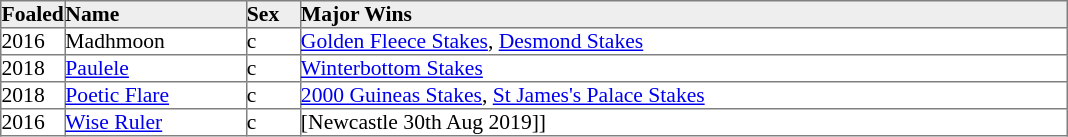<table border="1" cellpadding="0" style="border-collapse: collapse; font-size:90%">
<tr bgcolor="#eeeeee">
<td width="35px"><strong>Foaled</strong></td>
<td width="120px"><strong>Name</strong></td>
<td width="35px"><strong>Sex</strong></td>
<td width="510px"><strong>Major Wins</strong></td>
</tr>
<tr>
<td>2016</td>
<td>Madhmoon</td>
<td>c</td>
<td><a href='#'>Golden Fleece Stakes</a>, <a href='#'>Desmond Stakes</a></td>
</tr>
<tr>
<td>2018</td>
<td><a href='#'>Paulele</a></td>
<td>c</td>
<td><a href='#'>Winterbottom Stakes</a></td>
</tr>
<tr>
<td>2018</td>
<td><a href='#'>Poetic Flare</a></td>
<td>c</td>
<td><a href='#'>2000 Guineas Stakes</a>, <a href='#'>St James's Palace Stakes</a></td>
</tr>
<tr>
<td>2016</td>
<td><a href='#'>Wise Ruler</a></td>
<td>c</td>
<td>[Newcastle 30th Aug 2019]]</td>
</tr>
</table>
